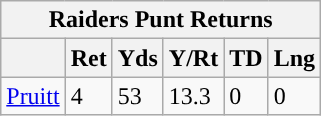<table class="wikitable">
<tr>
<th colspan="6">Raiders Punt Returns</th>
</tr>
<tr>
<th></th>
<th>Ret</th>
<th>Yds</th>
<th>Y/Rt</th>
<th>TD</th>
<th>Lng</th>
</tr>
<tr>
<td><a href='#'>Pruitt</a></td>
<td>4</td>
<td>53</td>
<td>13.3</td>
<td>0</td>
<td>0</td>
</tr>
</table>
